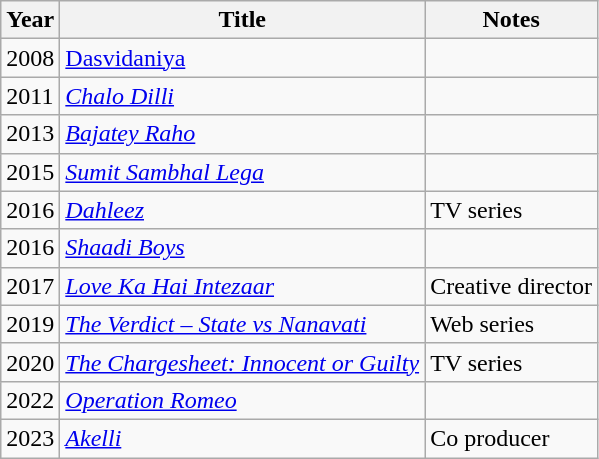<table class="wikitable">
<tr>
<th>Year</th>
<th>Title</th>
<th>Notes</th>
</tr>
<tr>
<td>2008</td>
<td><a href='#'>Dasvidaniya</a></td>
<td></td>
</tr>
<tr>
<td>2011</td>
<td><em><a href='#'>Chalo Dilli</a></em></td>
<td></td>
</tr>
<tr>
<td>2013</td>
<td><em><a href='#'>Bajatey Raho</a></em></td>
<td></td>
</tr>
<tr>
<td>2015</td>
<td><em><a href='#'>Sumit Sambhal Lega</a></em></td>
<td></td>
</tr>
<tr>
<td>2016</td>
<td><a href='#'><em>Dahleez</em></a></td>
<td>TV series</td>
</tr>
<tr>
<td>2016</td>
<td><em><a href='#'>Shaadi Boys</a></em></td>
<td></td>
</tr>
<tr>
<td>2017</td>
<td><em><a href='#'>Love Ka Hai Intezaar</a></em></td>
<td>Creative director</td>
</tr>
<tr>
<td>2019</td>
<td><em><a href='#'>The Verdict – State vs Nanavati</a></em></td>
<td>Web series</td>
</tr>
<tr>
<td>2020</td>
<td><em><a href='#'>The Chargesheet: Innocent or Guilty</a></em></td>
<td>TV series</td>
</tr>
<tr>
<td>2022</td>
<td><a href='#'><em>Operation Romeo</em></a></td>
<td></td>
</tr>
<tr>
<td>2023</td>
<td><em><a href='#'>Akelli</a></em></td>
<td>Co producer</td>
</tr>
</table>
